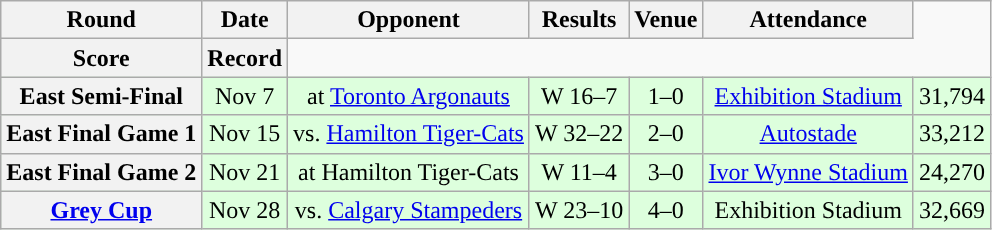<table class="wikitable" style="text-align:center">
<tr>
<th>Round</th>
<th>Date</th>
<th>Opponent</th>
<th>Results</th>
<th>Venue</th>
<th>Attendance</th>
</tr>
<tr>
<th>Score</th>
<th>Record</th>
</tr>
<tr style="background:#ddffdd">
<th>East Semi-Final</th>
<td>Nov 7</td>
<td>at <a href='#'>Toronto Argonauts</a></td>
<td>W 16–7</td>
<td>1–0</td>
<td><a href='#'>Exhibition Stadium</a></td>
<td>31,794</td>
</tr>
<tr style="background:#ddffdd">
<th>East Final Game 1</th>
<td>Nov 15</td>
<td>vs. <a href='#'>Hamilton Tiger-Cats</a></td>
<td>W 32–22</td>
<td>2–0</td>
<td><a href='#'>Autostade</a></td>
<td>33,212</td>
</tr>
<tr style="background:#ddffdd">
<th>East Final Game 2</th>
<td>Nov 21</td>
<td>at Hamilton Tiger-Cats</td>
<td>W 11–4</td>
<td>3–0</td>
<td><a href='#'>Ivor Wynne Stadium</a></td>
<td>24,270</td>
</tr>
<tr style="background:#ddffdd">
<th><a href='#'>Grey Cup</a></th>
<td>Nov 28</td>
<td>vs. <a href='#'>Calgary Stampeders</a></td>
<td>W 23–10</td>
<td>4–0</td>
<td>Exhibition Stadium</td>
<td>32,669</td>
</tr>
</table>
